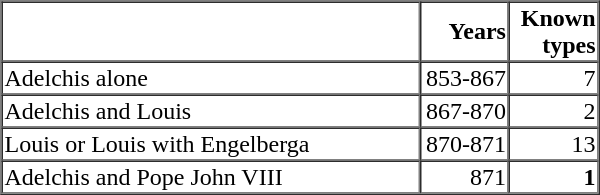<table width=400px align=center border=1 cellspacing=0 style= "text-align:right;">
<tr>
<th width=70%></th>
<th width=15%>Years</th>
<th width=15%>Known types</th>
</tr>
<tr>
<td style= "text-align:left;">Adelchis alone</td>
<td style= "text-align:right;">853-867</td>
<td>7</td>
</tr>
<tr>
<td style= "text-align:left;">Adelchis and Louis</td>
<td style= "text-align:right;">867-870</td>
<td>2</td>
</tr>
<tr>
<td style= "text-align:left;">Louis or Louis with Engelberga</td>
<td>870-871</td>
<td>13</td>
</tr>
<tr>
<td style= "text-align:left;">Adelchis and Pope John VIII</td>
<td>871</td>
<th>1</th>
</tr>
</table>
